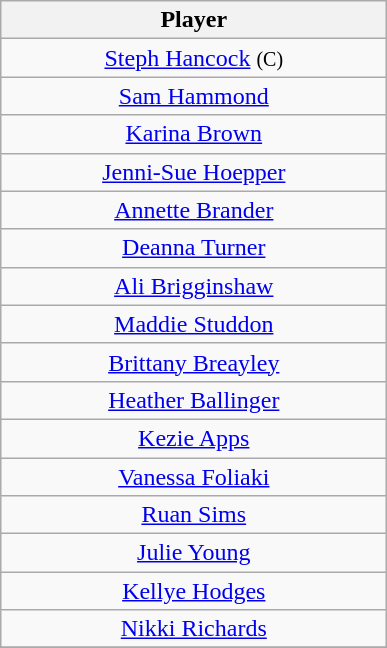<table class="wikitable" style="text-align: center;">
<tr>
<th style="width:250px;">Player</th>
</tr>
<tr>
<td><a href='#'>Steph Hancock</a> <small>(C)</small></td>
</tr>
<tr>
<td><a href='#'>Sam Hammond</a></td>
</tr>
<tr>
<td><a href='#'>Karina Brown</a></td>
</tr>
<tr>
<td><a href='#'>Jenni-Sue Hoepper</a></td>
</tr>
<tr>
<td><a href='#'>Annette Brander</a></td>
</tr>
<tr>
<td><a href='#'>Deanna Turner</a></td>
</tr>
<tr>
<td><a href='#'>Ali Brigginshaw</a></td>
</tr>
<tr>
<td><a href='#'>Maddie Studdon</a></td>
</tr>
<tr>
<td><a href='#'>Brittany Breayley</a></td>
</tr>
<tr>
<td><a href='#'>Heather Ballinger</a></td>
</tr>
<tr>
<td><a href='#'>Kezie Apps</a></td>
</tr>
<tr>
<td><a href='#'>Vanessa Foliaki</a></td>
</tr>
<tr>
<td><a href='#'>Ruan Sims</a></td>
</tr>
<tr>
<td><a href='#'>Julie Young</a></td>
</tr>
<tr>
<td><a href='#'>Kellye Hodges</a></td>
</tr>
<tr>
<td><a href='#'>Nikki Richards</a></td>
</tr>
<tr>
</tr>
</table>
